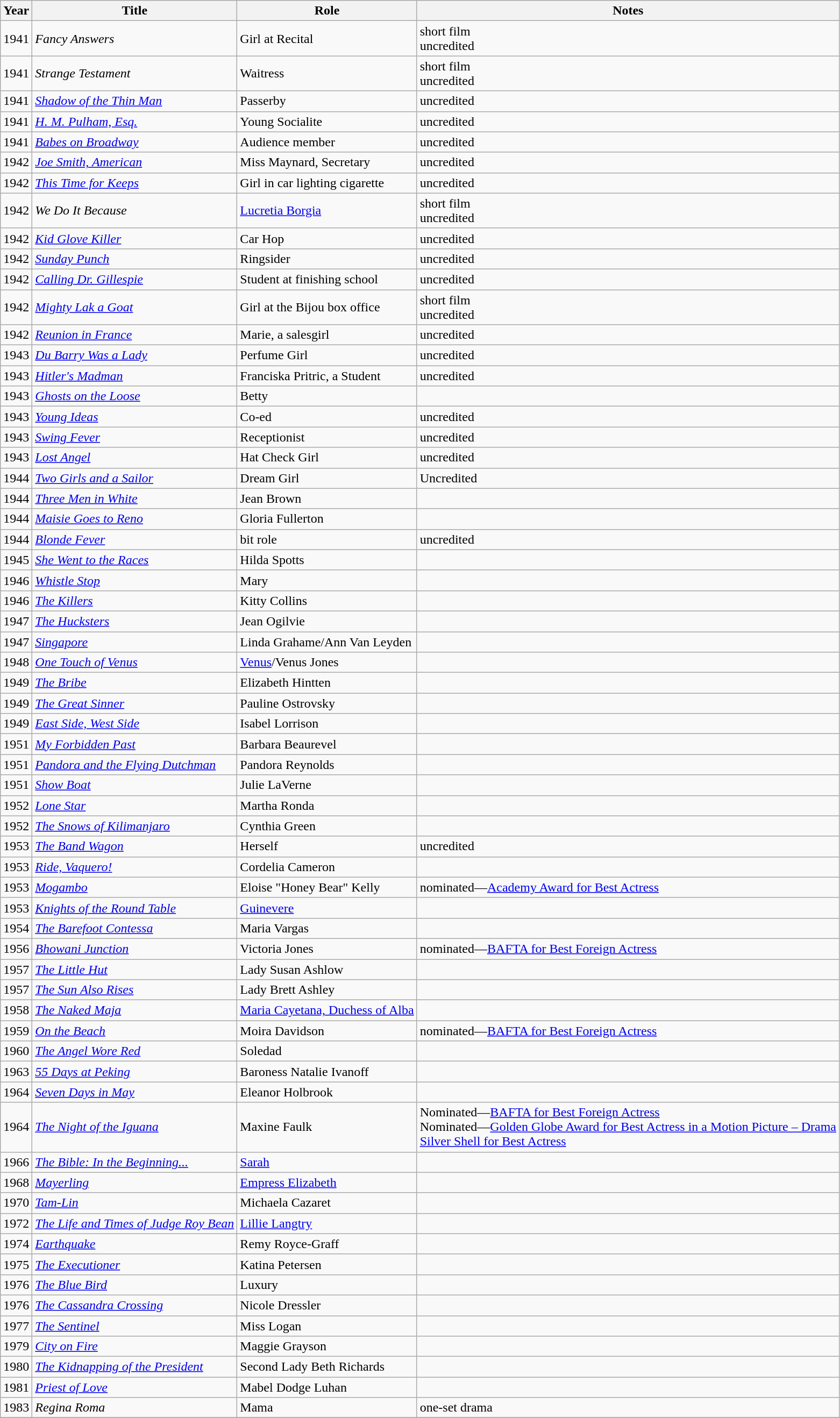<table class="wikitable sortable">
<tr>
<th>Year</th>
<th>Title</th>
<th>Role</th>
<th class="unsortable">Notes</th>
</tr>
<tr>
<td>1941</td>
<td><em>Fancy Answers</em></td>
<td>Girl at Recital</td>
<td>short film<br>uncredited</td>
</tr>
<tr>
<td>1941</td>
<td><em>Strange Testament</em></td>
<td>Waitress</td>
<td>short film<br>uncredited</td>
</tr>
<tr>
<td>1941</td>
<td><em><a href='#'>Shadow of the Thin Man</a></em></td>
<td>Passerby</td>
<td>uncredited</td>
</tr>
<tr>
<td>1941</td>
<td><em><a href='#'>H. M. Pulham, Esq.</a></em></td>
<td>Young Socialite</td>
<td>uncredited</td>
</tr>
<tr>
<td>1941</td>
<td><em><a href='#'>Babes on Broadway</a></em></td>
<td>Audience member</td>
<td>uncredited</td>
</tr>
<tr>
<td>1942</td>
<td><em><a href='#'>Joe Smith, American</a></em></td>
<td>Miss Maynard, Secretary</td>
<td>uncredited</td>
</tr>
<tr>
<td>1942</td>
<td><em><a href='#'>This Time for Keeps</a></em></td>
<td>Girl in car lighting cigarette</td>
<td>uncredited</td>
</tr>
<tr>
<td>1942</td>
<td><em>We Do It Because</em></td>
<td><a href='#'>Lucretia Borgia</a></td>
<td>short film<br>uncredited</td>
</tr>
<tr>
<td>1942</td>
<td><em><a href='#'>Kid Glove Killer</a></em></td>
<td>Car Hop</td>
<td>uncredited</td>
</tr>
<tr>
<td>1942</td>
<td><em><a href='#'>Sunday Punch</a></em></td>
<td>Ringsider</td>
<td>uncredited</td>
</tr>
<tr>
<td>1942</td>
<td><em><a href='#'>Calling Dr. Gillespie</a></em></td>
<td>Student at finishing school</td>
<td>uncredited</td>
</tr>
<tr>
<td>1942</td>
<td><em><a href='#'>Mighty Lak a Goat</a></em></td>
<td>Girl at the Bijou box office</td>
<td>short film<br>uncredited</td>
</tr>
<tr>
<td>1942</td>
<td><em><a href='#'>Reunion in France</a></em></td>
<td>Marie, a salesgirl</td>
<td>uncredited</td>
</tr>
<tr>
<td>1943</td>
<td><em><a href='#'>Du Barry Was a Lady</a></em></td>
<td>Perfume Girl</td>
<td>uncredited</td>
</tr>
<tr>
<td>1943</td>
<td><em><a href='#'>Hitler's Madman</a></em></td>
<td>Franciska Pritric, a Student</td>
<td>uncredited</td>
</tr>
<tr>
<td>1943</td>
<td><em><a href='#'>Ghosts on the Loose</a></em></td>
<td>Betty</td>
<td></td>
</tr>
<tr>
<td>1943</td>
<td><em><a href='#'>Young Ideas</a></em></td>
<td>Co-ed</td>
<td>uncredited</td>
</tr>
<tr>
<td>1943</td>
<td><em><a href='#'>Swing Fever</a></em></td>
<td>Receptionist</td>
<td>uncredited</td>
</tr>
<tr>
<td>1943</td>
<td><em><a href='#'>Lost Angel</a></em></td>
<td>Hat Check Girl</td>
<td>uncredited</td>
</tr>
<tr>
<td>1944</td>
<td><em><a href='#'>Two Girls and a Sailor</a></em></td>
<td>Dream Girl</td>
<td>Uncredited</td>
</tr>
<tr>
<td>1944</td>
<td><em><a href='#'>Three Men in White</a></em></td>
<td>Jean Brown</td>
<td></td>
</tr>
<tr>
<td>1944</td>
<td><em><a href='#'>Maisie Goes to Reno</a></em></td>
<td>Gloria Fullerton</td>
<td></td>
</tr>
<tr>
<td>1944</td>
<td><em><a href='#'>Blonde Fever</a></em></td>
<td>bit role</td>
<td>uncredited</td>
</tr>
<tr>
<td>1945</td>
<td><em><a href='#'>She Went to the Races</a></em></td>
<td>Hilda Spotts</td>
<td></td>
</tr>
<tr>
<td>1946</td>
<td><em><a href='#'>Whistle Stop</a></em></td>
<td>Mary</td>
<td></td>
</tr>
<tr>
<td>1946</td>
<td><em><a href='#'>The Killers</a></em></td>
<td>Kitty Collins</td>
<td></td>
</tr>
<tr>
<td>1947</td>
<td><em><a href='#'>The Hucksters</a></em></td>
<td>Jean Ogilvie</td>
<td></td>
</tr>
<tr>
<td>1947</td>
<td><em><a href='#'>Singapore</a></em></td>
<td>Linda Grahame/Ann Van Leyden</td>
<td></td>
</tr>
<tr>
<td>1948</td>
<td><em><a href='#'>One Touch of Venus</a></em></td>
<td><a href='#'>Venus</a>/Venus Jones</td>
<td></td>
</tr>
<tr>
<td>1949</td>
<td><em><a href='#'>The Bribe</a></em></td>
<td>Elizabeth Hintten</td>
<td></td>
</tr>
<tr>
<td>1949</td>
<td><em><a href='#'>The Great Sinner</a></em></td>
<td>Pauline Ostrovsky</td>
<td></td>
</tr>
<tr>
<td>1949</td>
<td><em><a href='#'>East Side, West Side</a></em></td>
<td>Isabel Lorrison</td>
<td></td>
</tr>
<tr>
<td>1951</td>
<td><em><a href='#'>My Forbidden Past</a></em></td>
<td>Barbara Beaurevel</td>
<td></td>
</tr>
<tr>
<td>1951</td>
<td><em><a href='#'>Pandora and the Flying Dutchman</a></em></td>
<td>Pandora Reynolds</td>
<td></td>
</tr>
<tr>
<td>1951</td>
<td><em><a href='#'>Show Boat</a></em></td>
<td>Julie LaVerne</td>
<td></td>
</tr>
<tr>
<td>1952</td>
<td><em><a href='#'>Lone Star</a></em></td>
<td>Martha Ronda</td>
<td></td>
</tr>
<tr>
<td>1952</td>
<td><em><a href='#'>The Snows of Kilimanjaro</a></em></td>
<td>Cynthia Green</td>
<td></td>
</tr>
<tr>
<td>1953</td>
<td><em><a href='#'>The Band Wagon</a></em></td>
<td>Herself</td>
<td>uncredited</td>
</tr>
<tr>
<td>1953</td>
<td><em><a href='#'>Ride, Vaquero!</a></em></td>
<td>Cordelia Cameron</td>
<td></td>
</tr>
<tr>
<td>1953</td>
<td><em><a href='#'>Mogambo</a></em></td>
<td>Eloise "Honey Bear" Kelly</td>
<td>nominated—<a href='#'>Academy Award for Best Actress</a></td>
</tr>
<tr>
<td>1953</td>
<td><em><a href='#'>Knights of the Round Table</a></em></td>
<td><a href='#'>Guinevere</a></td>
<td></td>
</tr>
<tr>
<td>1954</td>
<td><em><a href='#'>The Barefoot Contessa</a></em></td>
<td>Maria Vargas</td>
<td></td>
</tr>
<tr>
<td>1956</td>
<td><em><a href='#'>Bhowani Junction</a></em></td>
<td>Victoria Jones</td>
<td>nominated—<a href='#'>BAFTA for Best Foreign Actress</a></td>
</tr>
<tr>
<td>1957</td>
<td><em><a href='#'>The Little Hut</a></em></td>
<td>Lady Susan Ashlow</td>
<td></td>
</tr>
<tr>
<td>1957</td>
<td><em><a href='#'>The Sun Also Rises</a></em></td>
<td>Lady Brett Ashley</td>
<td></td>
</tr>
<tr>
<td>1958</td>
<td><em><a href='#'>The Naked Maja</a></em></td>
<td><a href='#'>Maria Cayetana, Duchess of Alba</a></td>
<td></td>
</tr>
<tr>
<td>1959</td>
<td><em><a href='#'>On the Beach</a></em></td>
<td>Moira Davidson</td>
<td>nominated—<a href='#'>BAFTA for Best Foreign Actress</a></td>
</tr>
<tr>
<td>1960</td>
<td><em><a href='#'>The Angel Wore Red</a></em></td>
<td>Soledad</td>
<td></td>
</tr>
<tr>
<td>1963</td>
<td><em><a href='#'>55 Days at Peking</a></em></td>
<td>Baroness Natalie Ivanoff</td>
<td></td>
</tr>
<tr>
<td>1964</td>
<td><em><a href='#'>Seven Days in May</a></em></td>
<td>Eleanor Holbrook</td>
<td></td>
</tr>
<tr>
<td>1964</td>
<td><em><a href='#'>The Night of the Iguana</a></em></td>
<td>Maxine Faulk</td>
<td>Nominated—<a href='#'>BAFTA for Best Foreign Actress</a> <br> Nominated—<a href='#'>Golden Globe Award for Best Actress in a Motion Picture – Drama</a> <br> <a href='#'>Silver Shell for Best Actress</a></td>
</tr>
<tr>
<td>1966</td>
<td><em><a href='#'>The Bible: In the Beginning...</a></em></td>
<td><a href='#'>Sarah</a></td>
<td></td>
</tr>
<tr>
<td>1968</td>
<td><em><a href='#'>Mayerling</a></em></td>
<td><a href='#'>Empress Elizabeth</a></td>
<td></td>
</tr>
<tr>
<td>1970</td>
<td><em><a href='#'>Tam-Lin</a></em></td>
<td>Michaela Cazaret</td>
<td></td>
</tr>
<tr>
<td>1972</td>
<td><em><a href='#'>The Life and Times of Judge Roy Bean</a></em></td>
<td><a href='#'>Lillie Langtry</a></td>
<td></td>
</tr>
<tr>
<td>1974</td>
<td><em><a href='#'>Earthquake</a></em></td>
<td>Remy Royce-Graff</td>
<td></td>
</tr>
<tr>
<td>1975</td>
<td><em><a href='#'>The Executioner</a></em></td>
<td>Katina Petersen</td>
<td></td>
</tr>
<tr>
<td>1976</td>
<td><em><a href='#'>The Blue Bird</a></em></td>
<td>Luxury</td>
<td></td>
</tr>
<tr>
<td>1976</td>
<td><em><a href='#'>The Cassandra Crossing</a></em></td>
<td>Nicole Dressler</td>
<td></td>
</tr>
<tr>
<td>1977</td>
<td><em><a href='#'>The Sentinel</a></em></td>
<td>Miss Logan</td>
<td></td>
</tr>
<tr>
<td>1979</td>
<td><em><a href='#'>City on Fire</a></em></td>
<td>Maggie Grayson</td>
<td></td>
</tr>
<tr>
<td>1980</td>
<td><em><a href='#'>The Kidnapping of the President</a></em></td>
<td>Second Lady Beth Richards</td>
<td></td>
</tr>
<tr>
<td>1981</td>
<td><em><a href='#'>Priest of Love</a></em></td>
<td>Mabel Dodge Luhan</td>
<td></td>
</tr>
<tr>
<td>1983</td>
<td><em>Regina Roma</em></td>
<td>Mama</td>
<td>one-set drama</td>
</tr>
<tr>
</tr>
</table>
